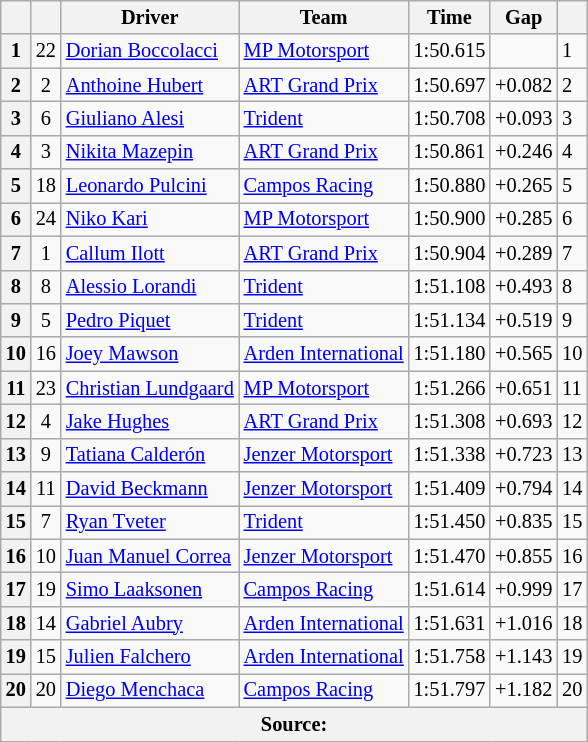<table class="wikitable" style="font-size:85%">
<tr>
<th></th>
<th></th>
<th>Driver</th>
<th>Team</th>
<th>Time</th>
<th>Gap</th>
<th></th>
</tr>
<tr>
<th>1</th>
<td align="center">22</td>
<td> <a href='#'>Dorian Boccolacci</a></td>
<td><a href='#'>MP Motorsport</a></td>
<td>1:50.615</td>
<td></td>
<td>1</td>
</tr>
<tr>
<th>2</th>
<td align="center">2</td>
<td> <a href='#'>Anthoine Hubert</a></td>
<td><a href='#'>ART Grand Prix</a></td>
<td>1:50.697</td>
<td>+0.082</td>
<td>2</td>
</tr>
<tr>
<th>3</th>
<td align="center">6</td>
<td> <a href='#'>Giuliano Alesi</a></td>
<td><a href='#'>Trident</a></td>
<td>1:50.708</td>
<td>+0.093</td>
<td>3</td>
</tr>
<tr>
<th>4</th>
<td align="center">3</td>
<td> <a href='#'>Nikita Mazepin</a></td>
<td><a href='#'>ART Grand Prix</a></td>
<td>1:50.861</td>
<td>+0.246</td>
<td>4</td>
</tr>
<tr>
<th>5</th>
<td align="center">18</td>
<td> <a href='#'>Leonardo Pulcini</a></td>
<td><a href='#'>Campos Racing</a></td>
<td>1:50.880</td>
<td>+0.265</td>
<td>5</td>
</tr>
<tr>
<th>6</th>
<td align="center">24</td>
<td> <a href='#'>Niko Kari</a></td>
<td><a href='#'>MP Motorsport</a></td>
<td>1:50.900</td>
<td>+0.285</td>
<td>6</td>
</tr>
<tr>
<th>7</th>
<td align="center">1</td>
<td> <a href='#'>Callum Ilott</a></td>
<td><a href='#'>ART Grand Prix</a></td>
<td>1:50.904</td>
<td>+0.289</td>
<td>7</td>
</tr>
<tr>
<th>8</th>
<td align="center">8</td>
<td> <a href='#'>Alessio Lorandi</a></td>
<td><a href='#'>Trident</a></td>
<td>1:51.108</td>
<td>+0.493</td>
<td>8</td>
</tr>
<tr>
<th>9</th>
<td align="center">5</td>
<td> <a href='#'>Pedro Piquet</a></td>
<td><a href='#'>Trident</a></td>
<td>1:51.134</td>
<td>+0.519</td>
<td>9</td>
</tr>
<tr>
<th>10</th>
<td align="center">16</td>
<td> <a href='#'>Joey Mawson</a></td>
<td><a href='#'>Arden International</a></td>
<td>1:51.180</td>
<td>+0.565</td>
<td>10</td>
</tr>
<tr>
<th>11</th>
<td align="center">23</td>
<td> <a href='#'>Christian Lundgaard</a></td>
<td><a href='#'>MP Motorsport</a></td>
<td>1:51.266</td>
<td>+0.651</td>
<td>11</td>
</tr>
<tr>
<th>12</th>
<td align="center">4</td>
<td> <a href='#'>Jake Hughes</a></td>
<td><a href='#'>ART Grand Prix</a></td>
<td>1:51.308</td>
<td>+0.693</td>
<td>12</td>
</tr>
<tr>
<th>13</th>
<td align="center">9</td>
<td> <a href='#'>Tatiana Calderón</a></td>
<td><a href='#'>Jenzer Motorsport</a></td>
<td>1:51.338</td>
<td>+0.723</td>
<td>13</td>
</tr>
<tr>
<th>14</th>
<td align="center">11</td>
<td> <a href='#'>David Beckmann</a></td>
<td><a href='#'>Jenzer Motorsport</a></td>
<td>1:51.409</td>
<td>+0.794</td>
<td>14</td>
</tr>
<tr>
<th>15</th>
<td align="center">7</td>
<td> <a href='#'>Ryan Tveter</a></td>
<td><a href='#'>Trident</a></td>
<td>1:51.450</td>
<td>+0.835</td>
<td>15</td>
</tr>
<tr>
<th>16</th>
<td align="center">10</td>
<td> <a href='#'>Juan Manuel Correa</a></td>
<td><a href='#'>Jenzer Motorsport</a></td>
<td>1:51.470</td>
<td>+0.855</td>
<td>16</td>
</tr>
<tr>
<th>17</th>
<td align="center">19</td>
<td> <a href='#'>Simo Laaksonen</a></td>
<td><a href='#'>Campos Racing</a></td>
<td>1:51.614</td>
<td>+0.999</td>
<td>17</td>
</tr>
<tr>
<th>18</th>
<td align="center">14</td>
<td> <a href='#'>Gabriel Aubry</a></td>
<td><a href='#'>Arden International</a></td>
<td>1:51.631</td>
<td>+1.016</td>
<td>18</td>
</tr>
<tr>
<th>19</th>
<td align="center">15</td>
<td> <a href='#'>Julien Falchero</a></td>
<td><a href='#'>Arden International</a></td>
<td>1:51.758</td>
<td>+1.143</td>
<td>19</td>
</tr>
<tr>
<th>20</th>
<td align="center">20</td>
<td> <a href='#'>Diego Menchaca</a></td>
<td><a href='#'>Campos Racing</a></td>
<td>1:51.797</td>
<td>+1.182</td>
<td>20</td>
</tr>
<tr>
<th colspan="7">Source:</th>
</tr>
</table>
